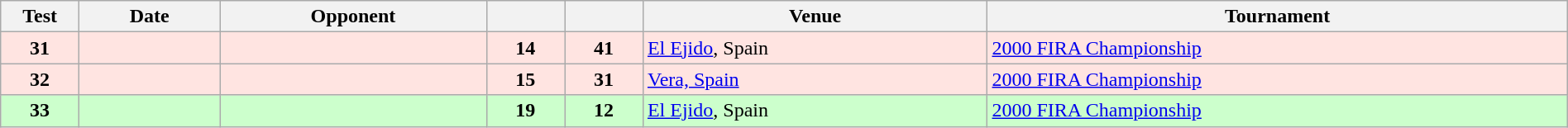<table class="wikitable sortable" style="width:100%">
<tr>
<th style="width:5%">Test</th>
<th style="width:9%">Date</th>
<th style="width:17%">Opponent</th>
<th style="width:5%"></th>
<th style="width:5%"></th>
<th>Venue</th>
<th>Tournament</th>
</tr>
<tr bgcolor="FFE4E1">
<td align="center"><strong>31</strong></td>
<td></td>
<td></td>
<td align="center"><strong>14</strong></td>
<td align="center"><strong>41</strong></td>
<td><a href='#'>El Ejido</a>, Spain</td>
<td><a href='#'>2000 FIRA Championship</a></td>
</tr>
<tr bgcolor="FFE4E1">
<td align="center"><strong>32</strong></td>
<td></td>
<td></td>
<td align="center"><strong>15</strong></td>
<td align="center"><strong>31</strong></td>
<td><a href='#'>Vera, Spain</a></td>
<td><a href='#'>2000 FIRA Championship</a></td>
</tr>
<tr bgcolor="#ccffcc">
<td align="center"><strong>33</strong></td>
<td></td>
<td></td>
<td align="center"><strong>19</strong></td>
<td align="center"><strong>12</strong></td>
<td><a href='#'>El Ejido</a>, Spain</td>
<td><a href='#'>2000 FIRA Championship</a></td>
</tr>
</table>
